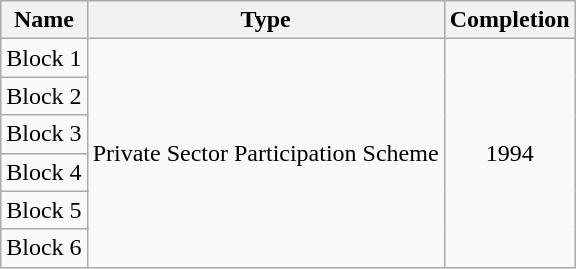<table class="wikitable" style="text-align: center">
<tr>
<th>Name</th>
<th>Type</th>
<th>Completion</th>
</tr>
<tr>
<td>Block 1</td>
<td rowspan="6">Private Sector Participation Scheme</td>
<td rowspan="6">1994</td>
</tr>
<tr>
<td>Block 2</td>
</tr>
<tr>
<td>Block 3</td>
</tr>
<tr>
<td>Block 4</td>
</tr>
<tr>
<td>Block 5</td>
</tr>
<tr>
<td>Block 6</td>
</tr>
</table>
